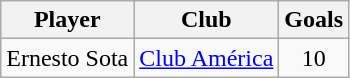<table class="wikitable" style="text-align: center;">
<tr>
<th>Player</th>
<th>Club</th>
<th>Goals</th>
</tr>
<tr>
<td> Ernesto Sota</td>
<td><a href='#'>Club América</a></td>
<td>10</td>
</tr>
</table>
